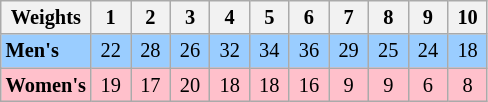<table class="wikitable" style="font-size:85%; ">
<tr>
<th width=50>Weights</th>
<th width=20>1</th>
<th width=20>2</th>
<th width=20>3</th>
<th width=20>4</th>
<th width=20>5</th>
<th width=20>6</th>
<th width=20>7</th>
<th width=20>8</th>
<th width=20>9</th>
<th width=20>10</th>
</tr>
<tr bgcolor=#9acdff>
<td><strong>Men's</strong></td>
<td align=center>22</td>
<td align=center>28</td>
<td align=center>26</td>
<td align=center>32</td>
<td align=center>34</td>
<td align=center>36</td>
<td align=center>29</td>
<td align=center>25</td>
<td align=center>24</td>
<td align=center>18</td>
</tr>
<tr bgcolor=pink>
<td><strong>Women's</strong></td>
<td align=center>19</td>
<td align=center>17</td>
<td align=center>20</td>
<td align=center>18</td>
<td align=center>18</td>
<td align=center>16</td>
<td align=center>9</td>
<td align=center>9</td>
<td align=center>6</td>
<td align=center>8</td>
</tr>
</table>
